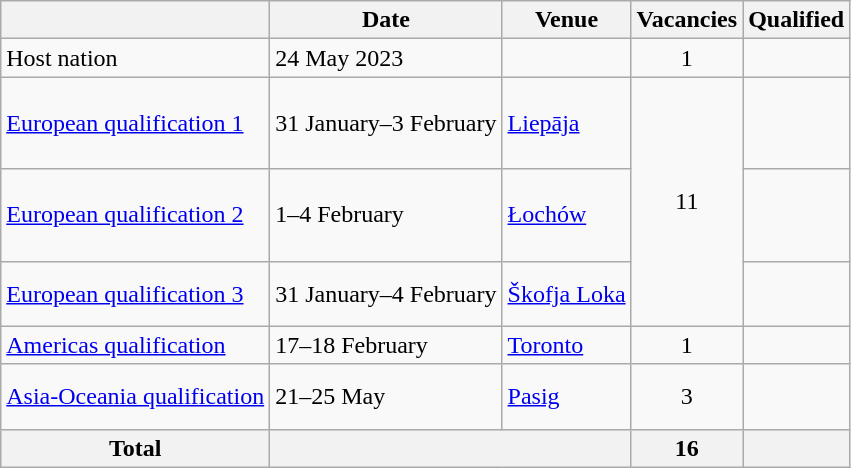<table class="wikitable">
<tr>
<th></th>
<th>Date</th>
<th>Venue</th>
<th>Vacancies</th>
<th>Qualified</th>
</tr>
<tr>
<td>Host nation</td>
<td>24 May 2023</td>
<td></td>
<td align="center">1</td>
<td></td>
</tr>
<tr>
<td><a href='#'>European qualification 1</a></td>
<td>31 January–3 February</td>
<td> <a href='#'>Liepāja</a></td>
<td rowspan=3 align=center>11</td>
<td><br><br><br></td>
</tr>
<tr>
<td><a href='#'>European qualification 2</a></td>
<td>1–4 February</td>
<td> <a href='#'>Łochów</a></td>
<td><br><br><br></td>
</tr>
<tr>
<td><a href='#'>European qualification 3</a></td>
<td>31 January–4 February</td>
<td> <a href='#'>Škofja Loka</a></td>
<td><br><br></td>
</tr>
<tr>
<td><a href='#'>Americas qualification</a></td>
<td>17–18 February</td>
<td> <a href='#'>Toronto</a></td>
<td align=center>1</td>
<td></td>
</tr>
<tr>
<td><a href='#'>Asia-Oceania qualification</a></td>
<td>21–25 May</td>
<td> <a href='#'>Pasig</a></td>
<td align=center>3</td>
<td><br><br></td>
</tr>
<tr>
<th>Total</th>
<th colspan=2></th>
<th>16</th>
<th></th>
</tr>
</table>
